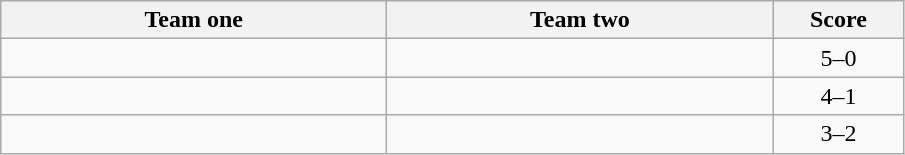<table class="wikitable" style="text-align: center">
<tr>
<th width=250>Team one</th>
<th width=250>Team two</th>
<th width=80>Score</th>
</tr>
<tr>
<td></td>
<td></td>
<td>5–0</td>
</tr>
<tr>
<td></td>
<td></td>
<td>4–1</td>
</tr>
<tr>
<td></td>
<td></td>
<td>3–2</td>
</tr>
</table>
